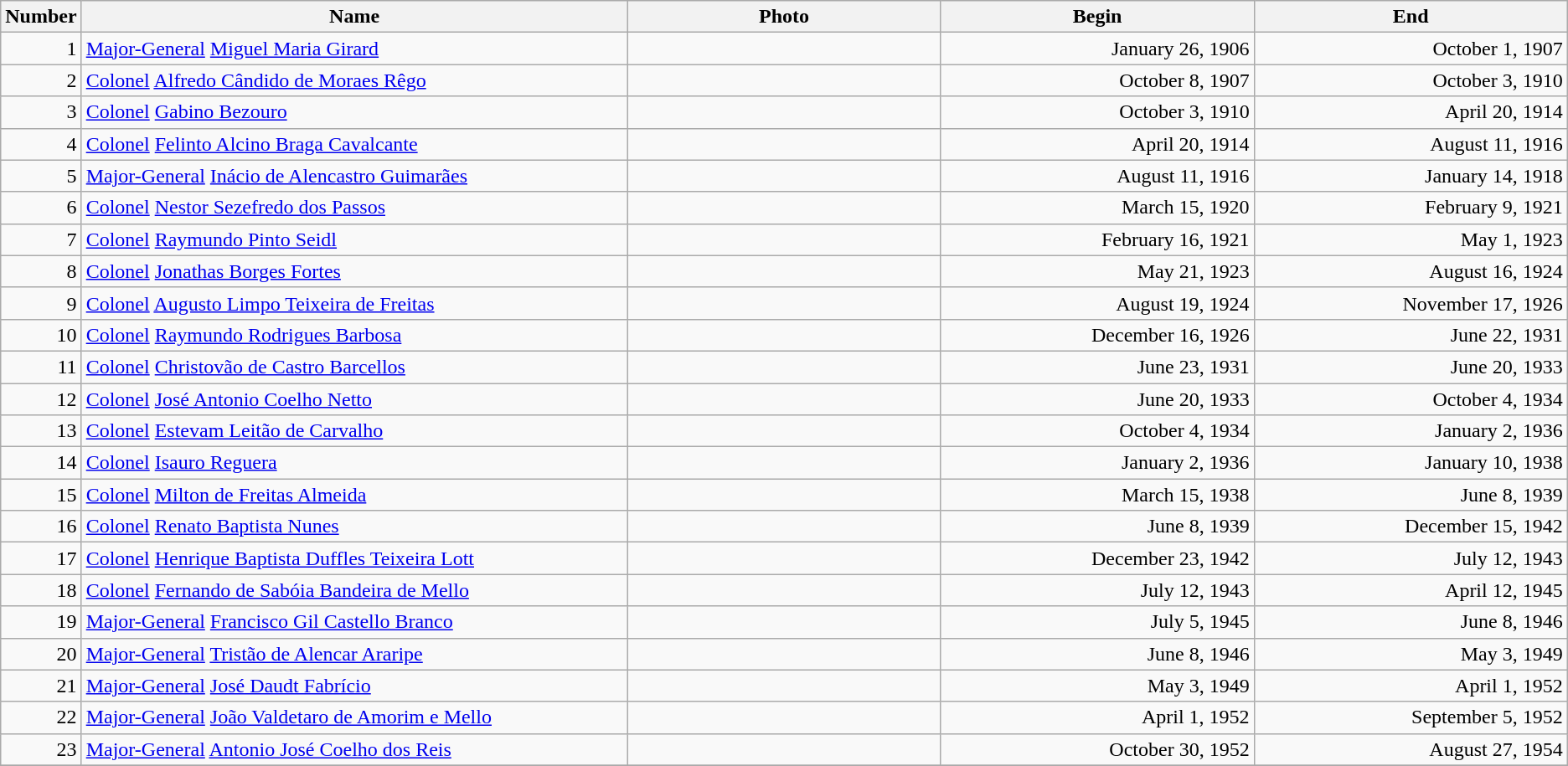<table class="wikitable">
<tr>
<th width="5%">Number</th>
<th>Name</th>
<th width="20%">Photo</th>
<th width="20%">Begin</th>
<th width="20%">End</th>
</tr>
<tr>
<td align=right>1</td>
<td rowspan=1><a href='#'>Major-General</a> <a href='#'>Miguel Maria Girard</a></td>
<td align=center></td>
<td align=right>January 26, 1906</td>
<td align=right>October 1, 1907</td>
</tr>
<tr>
<td align=right>2</td>
<td><a href='#'>Colonel</a> <a href='#'>Alfredo Cândido de Moraes Rêgo</a></td>
<td align=center></td>
<td align=right>October 8, 1907</td>
<td align=right>October 3, 1910</td>
</tr>
<tr>
<td align=right>3</td>
<td><a href='#'>Colonel</a> <a href='#'>Gabino Bezouro</a></td>
<td align=center></td>
<td align=right>October 3, 1910</td>
<td align=right>April 20, 1914</td>
</tr>
<tr>
<td align=right>4</td>
<td><a href='#'>Colonel</a> <a href='#'>Felinto Alcino Braga Cavalcante</a></td>
<td align=center></td>
<td align=right>April 20, 1914</td>
<td align=right>August 11, 1916</td>
</tr>
<tr>
<td align=right>5</td>
<td><a href='#'>Major-General</a> <a href='#'>Inácio de Alencastro Guimarães</a></td>
<td align=center></td>
<td align=right>August 11, 1916</td>
<td align=right>January 14, 1918</td>
</tr>
<tr>
<td align=right>6</td>
<td rowspan=1><a href='#'>Colonel</a> <a href='#'>Nestor Sezefredo dos Passos</a></td>
<td align=center></td>
<td align=right>March 15, 1920</td>
<td align=right>February 9, 1921</td>
</tr>
<tr>
<td align=right>7</td>
<td><a href='#'>Colonel</a> <a href='#'>Raymundo Pinto Seidl</a></td>
<td align=center></td>
<td align=right>February 16, 1921</td>
<td align=right>May 1, 1923</td>
</tr>
<tr>
<td align=right>8</td>
<td><a href='#'>Colonel</a> <a href='#'>Jonathas Borges Fortes</a></td>
<td align=center></td>
<td align=right>May 21, 1923</td>
<td align=right>August 16, 1924</td>
</tr>
<tr>
<td align=right>9</td>
<td><a href='#'>Colonel</a> <a href='#'>Augusto Limpo Teixeira de Freitas</a></td>
<td align=center></td>
<td align=right>August 19, 1924</td>
<td align=right>November 17, 1926</td>
</tr>
<tr>
<td align=right>10</td>
<td><a href='#'>Colonel</a> <a href='#'>Raymundo Rodrigues Barbosa</a></td>
<td align=center></td>
<td align=right>December 16, 1926</td>
<td align=right>June 22, 1931</td>
</tr>
<tr>
<td align=right>11</td>
<td><a href='#'>Colonel</a> <a href='#'>Christovão de Castro Barcellos</a></td>
<td align=center></td>
<td align=right>June 23, 1931</td>
<td align=right>June 20, 1933</td>
</tr>
<tr>
<td align=right>12</td>
<td><a href='#'>Colonel</a> <a href='#'>José Antonio Coelho Netto</a></td>
<td align=center></td>
<td align=right>June 20, 1933</td>
<td align=right>October 4, 1934</td>
</tr>
<tr>
<td align=right>13</td>
<td><a href='#'>Colonel</a> <a href='#'>Estevam Leitão de Carvalho</a></td>
<td align=center></td>
<td align=right>October 4, 1934</td>
<td align=right>January 2, 1936</td>
</tr>
<tr>
<td align=right>14</td>
<td><a href='#'>Colonel</a> <a href='#'>Isauro Reguera</a></td>
<td align=center></td>
<td align=right>January 2, 1936</td>
<td align=right>January 10, 1938</td>
</tr>
<tr>
<td align=right>15</td>
<td><a href='#'>Colonel</a> <a href='#'>Milton de Freitas Almeida</a></td>
<td align=center></td>
<td align=right>March 15, 1938</td>
<td align=right>June 8, 1939</td>
</tr>
<tr>
<td align=right>16</td>
<td><a href='#'>Colonel</a> <a href='#'>Renato Baptista Nunes</a></td>
<td align=center></td>
<td align=right>June 8, 1939</td>
<td align=right>December 15, 1942</td>
</tr>
<tr>
<td align=right>17</td>
<td><a href='#'>Colonel</a> <a href='#'>Henrique Baptista Duffles Teixeira Lott</a></td>
<td align=center></td>
<td align=right>December 23, 1942</td>
<td align=right>July 12, 1943</td>
</tr>
<tr>
<td align=right>18</td>
<td><a href='#'>Colonel</a> <a href='#'>Fernando de Sabóia Bandeira de Mello</a></td>
<td align=center></td>
<td align=right>July 12, 1943</td>
<td align=right>April 12, 1945</td>
</tr>
<tr>
<td align=right>19</td>
<td><a href='#'>Major-General</a> <a href='#'>Francisco Gil Castello Branco</a></td>
<td align=center></td>
<td align=right>July 5, 1945</td>
<td align=right>June 8, 1946</td>
</tr>
<tr>
<td align=right>20</td>
<td><a href='#'>Major-General</a> <a href='#'>Tristão de Alencar Araripe</a></td>
<td align=center></td>
<td align=right>June 8, 1946</td>
<td align=right>May 3, 1949</td>
</tr>
<tr>
<td align=right>21</td>
<td><a href='#'>Major-General</a> <a href='#'>José Daudt Fabrício</a></td>
<td align=center></td>
<td align=right>May 3, 1949</td>
<td align=right>April 1, 1952</td>
</tr>
<tr>
<td align=right>22</td>
<td><a href='#'>Major-General</a> <a href='#'>João Valdetaro de Amorim e Mello</a></td>
<td align=center></td>
<td align=right>April 1, 1952</td>
<td align=right>September 5, 1952</td>
</tr>
<tr>
<td align=right>23</td>
<td><a href='#'>Major-General</a> <a href='#'>Antonio José Coelho dos Reis</a></td>
<td align=center></td>
<td align=right>October 30, 1952</td>
<td align=right>August 27, 1954</td>
</tr>
<tr>
</tr>
</table>
